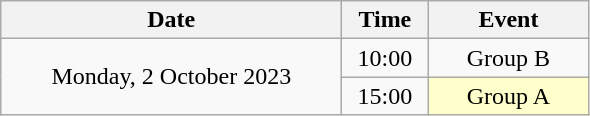<table class="wikitable" style="text-align:center;">
<tr>
<th width=220>Date</th>
<th width=50>Time</th>
<th width=100>Event</th>
</tr>
<tr>
<td rowspan=2>Monday, 2 October 2023</td>
<td>10:00</td>
<td>Group B</td>
</tr>
<tr>
<td>15:00</td>
<td bgcolor=ffffcc>Group A</td>
</tr>
</table>
